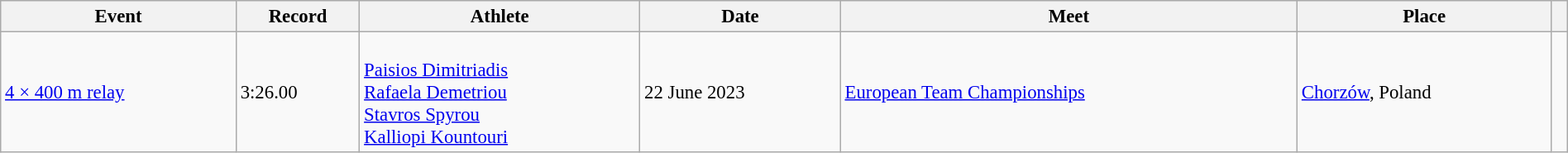<table class="wikitable" style="font-size:95%; width: 100%;">
<tr>
<th>Event</th>
<th>Record</th>
<th>Athlete</th>
<th>Date</th>
<th>Meet</th>
<th>Place</th>
<th></th>
</tr>
<tr>
<td><a href='#'>4 × 400 m relay</a></td>
<td>3:26.00</td>
<td><br><a href='#'>Paisios Dimitriadis</a><br><a href='#'>Rafaela Demetriou</a><br><a href='#'>Stavros Spyrou</a><br><a href='#'>Kalliopi Kountouri</a></td>
<td>22 June 2023</td>
<td><a href='#'>European Team Championships</a></td>
<td><a href='#'>Chorzów</a>, Poland</td>
<td></td>
</tr>
</table>
